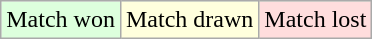<table class="wikitable">
<tr bgcolor="#ddffdd">
<td>Match won</td>
<td bgcolor="#ffffdd">Match drawn</td>
<td bgcolor="#ffdddd">Match lost</td>
</tr>
</table>
